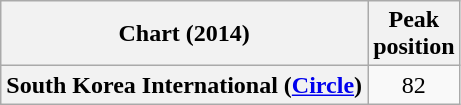<table class="wikitable sortable plainrowheaders" style="text-align:center">
<tr>
<th>Chart (2014)</th>
<th>Peak<br>position</th>
</tr>
<tr>
<th scope="row">South Korea International (<a href='#'>Circle</a>)</th>
<td>82</td>
</tr>
</table>
